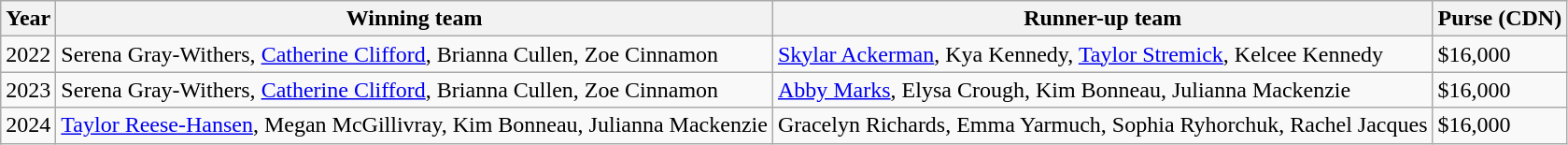<table class="wikitable">
<tr>
<th scope="col">Year</th>
<th scope="col">Winning team</th>
<th scope="col">Runner-up team</th>
<th scope="col">Purse (CDN)</th>
</tr>
<tr>
<td>2022</td>
<td> Serena Gray-Withers, <a href='#'>Catherine Clifford</a>, Brianna Cullen, Zoe Cinnamon</td>
<td> <a href='#'>Skylar Ackerman</a>, Kya Kennedy, <a href='#'>Taylor Stremick</a>, Kelcee Kennedy</td>
<td>$16,000</td>
</tr>
<tr>
<td>2023</td>
<td> Serena Gray-Withers, <a href='#'>Catherine Clifford</a>, Brianna Cullen, Zoe Cinnamon</td>
<td> <a href='#'>Abby Marks</a>, Elysa Crough, Kim Bonneau, Julianna Mackenzie</td>
<td>$16,000</td>
</tr>
<tr>
<td>2024</td>
<td> <a href='#'>Taylor Reese-Hansen</a>, Megan McGillivray, Kim Bonneau, Julianna Mackenzie</td>
<td> Gracelyn Richards, Emma Yarmuch, Sophia Ryhorchuk, Rachel Jacques</td>
<td>$16,000</td>
</tr>
</table>
